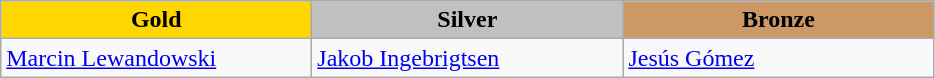<table class="wikitable" style="text-align:left">
<tr align="center">
<td width=200 bgcolor=gold><strong>Gold</strong></td>
<td width=200 bgcolor=silver><strong>Silver</strong></td>
<td width=200 bgcolor=CC9966><strong>Bronze</strong></td>
</tr>
<tr>
<td><a href='#'>Marcin Lewandowski</a><br></td>
<td><a href='#'>Jakob Ingebrigtsen</a><br></td>
<td><a href='#'>Jesús Gómez</a><br></td>
</tr>
</table>
